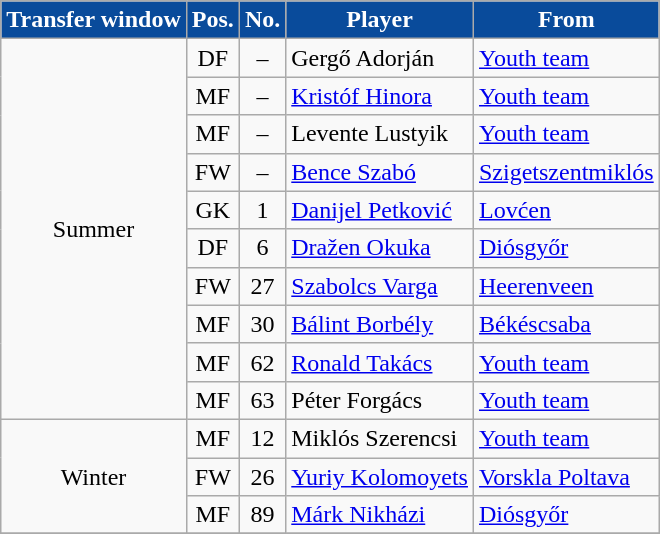<table class="wikitable plainrowheaders sortable">
<tr>
<th style="background-color:#094B9B;color:white">Transfer window</th>
<th style="background-color:#094B9B;color:white">Pos.</th>
<th style="background-color:#094B9B;color:white">No.</th>
<th style="background-color:#094B9B;color:white">Player</th>
<th style="background-color:#094B9B;color:white">From</th>
</tr>
<tr>
<td rowspan="10" style="text-align:center;">Summer</td>
<td style=text-align:center;>DF</td>
<td style=text-align:center;>–</td>
<td style=text-align:left;> Gergő Adorján</td>
<td style=text-align:left;><a href='#'>Youth team</a></td>
</tr>
<tr>
<td style=text-align:center;>MF</td>
<td style=text-align:center;>–</td>
<td style=text-align:left;> <a href='#'>Kristóf Hinora</a></td>
<td style=text-align:left;><a href='#'>Youth team</a></td>
</tr>
<tr>
<td style=text-align:center;>MF</td>
<td style=text-align:center;>–</td>
<td style=text-align:left;> Levente Lustyik</td>
<td style=text-align:left;><a href='#'>Youth team</a></td>
</tr>
<tr>
<td style=text-align:center;>FW</td>
<td style=text-align:center;>–</td>
<td style=text-align:left;> <a href='#'>Bence Szabó</a></td>
<td style=text-align:left;><a href='#'>Szigetszentmiklós</a></td>
</tr>
<tr>
<td style=text-align:center;>GK</td>
<td style=text-align:center;>1</td>
<td style=text-align:left;> <a href='#'>Danijel Petković</a></td>
<td style=text-align:left;> <a href='#'>Lovćen</a></td>
</tr>
<tr>
<td style=text-align:center;>DF</td>
<td style=text-align:center;>6</td>
<td style=text-align:left;> <a href='#'>Dražen Okuka</a></td>
<td style=text-align:left;><a href='#'>Diósgyőr</a></td>
</tr>
<tr>
<td style=text-align:center;>FW</td>
<td style=text-align:center;>27</td>
<td style=text-align:left;> <a href='#'>Szabolcs Varga</a></td>
<td style=text-align:left;> <a href='#'>Heerenveen</a></td>
</tr>
<tr>
<td style=text-align:center;>MF</td>
<td style=text-align:center;>30</td>
<td style=text-align:left;> <a href='#'>Bálint Borbély</a></td>
<td style=text-align:left;><a href='#'>Békéscsaba</a></td>
</tr>
<tr>
<td style=text-align:center;>MF</td>
<td style=text-align:center;>62</td>
<td style=text-align:left;> <a href='#'>Ronald Takács</a></td>
<td style=text-align:left;><a href='#'>Youth team</a></td>
</tr>
<tr>
<td style=text-align:center;>MF</td>
<td style=text-align:center;>63</td>
<td style=text-align:left;> Péter Forgács</td>
<td style=text-align:left;><a href='#'>Youth team</a></td>
</tr>
<tr>
<td rowspan="3" style="text-align:center;">Winter</td>
<td style=text-align:center;>MF</td>
<td style=text-align:center;>12</td>
<td style=text-align:left;> Miklós Szerencsi</td>
<td style=text-align:left;><a href='#'>Youth team</a></td>
</tr>
<tr>
<td style=text-align:center;>FW</td>
<td style=text-align:center;>26</td>
<td style=text-align:left;> <a href='#'>Yuriy Kolomoyets</a></td>
<td style=text-align:left;> <a href='#'>Vorskla Poltava</a></td>
</tr>
<tr>
<td style=text-align:center;>MF</td>
<td style=text-align:center;>89</td>
<td style=text-align:left;> <a href='#'>Márk Nikházi</a></td>
<td style=text-align:left;><a href='#'>Diósgyőr</a></td>
</tr>
<tr>
</tr>
</table>
